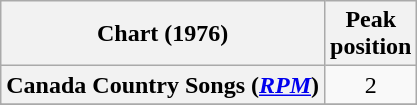<table class="wikitable sortable plainrowheaders" style="text-align:center">
<tr>
<th scope="col">Chart (1976)</th>
<th scope="col">Peak<br> position</th>
</tr>
<tr>
<th scope="row">Canada Country Songs (<em><a href='#'>RPM</a></em>)</th>
<td>2</td>
</tr>
<tr>
</tr>
<tr>
</tr>
</table>
